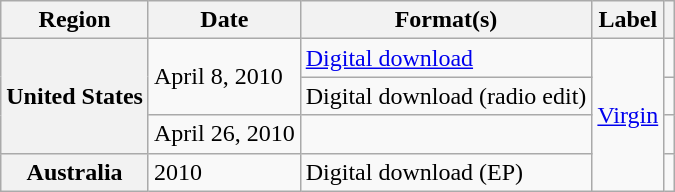<table class="wikitable plainrowheaders">
<tr>
<th scope="col">Region</th>
<th scope="col">Date</th>
<th scope="col">Format(s)</th>
<th scope="col">Label</th>
<th scope="col"></th>
</tr>
<tr>
<th scope="row" rowspan="3">United States</th>
<td rowspan="2">April 8, 2010</td>
<td><a href='#'>Digital download</a></td>
<td rowspan="4"><a href='#'>Virgin</a></td>
<td></td>
</tr>
<tr>
<td>Digital download (radio edit)</td>
<td></td>
</tr>
<tr>
<td>April 26, 2010</td>
<td></td>
<td></td>
</tr>
<tr>
<th scope="row">Australia</th>
<td>2010</td>
<td>Digital download (EP)</td>
<td></td>
</tr>
</table>
